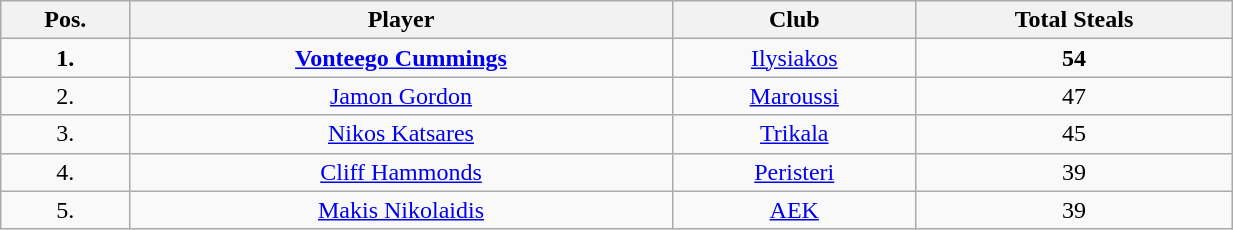<table class="wikitable" style="text-align: center;" width="65%">
<tr>
<th>Pos.</th>
<th>Player</th>
<th>Club</th>
<th>Total Steals</th>
</tr>
<tr>
<td align="center"><strong>1.</strong></td>
<td> <strong><a href='#'>Vonteego Cummings</a></strong></td>
<td><a href='#'>Ilysiakos</a></td>
<td align="center"><strong>54</strong></td>
</tr>
<tr>
<td align="center">2.</td>
<td> <a href='#'>Jamon Gordon</a></td>
<td><a href='#'>Maroussi</a></td>
<td align="center">47</td>
</tr>
<tr>
<td align="center">3.</td>
<td> <a href='#'>Nikos Katsares</a></td>
<td><a href='#'>Trikala</a></td>
<td align="center">45</td>
</tr>
<tr>
<td align="center">4.</td>
<td> <a href='#'>Cliff Hammonds</a></td>
<td><a href='#'>Peristeri</a></td>
<td align="center">39</td>
</tr>
<tr>
<td align="center">5.</td>
<td> <a href='#'>Makis Nikolaidis</a></td>
<td><a href='#'>AEK</a></td>
<td align="center">39</td>
</tr>
</table>
